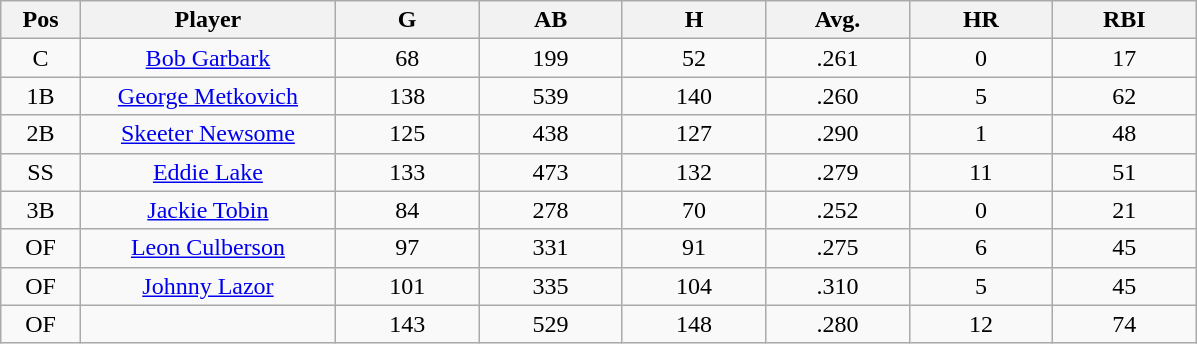<table class="wikitable sortable">
<tr>
<th bgcolor="#DDDDFF" width="5%">Pos</th>
<th bgcolor="#DDDDFF" width="16%">Player</th>
<th bgcolor="#DDDDFF" width="9%">G</th>
<th bgcolor="#DDDDFF" width="9%">AB</th>
<th bgcolor="#DDDDFF" width="9%">H</th>
<th bgcolor="#DDDDFF" width="9%">Avg.</th>
<th bgcolor="#DDDDFF" width="9%">HR</th>
<th bgcolor="#DDDDFF" width="9%">RBI</th>
</tr>
<tr align="center">
<td>C</td>
<td><a href='#'>Bob Garbark</a></td>
<td>68</td>
<td>199</td>
<td>52</td>
<td>.261</td>
<td>0</td>
<td>17</td>
</tr>
<tr align=center>
<td>1B</td>
<td><a href='#'>George Metkovich</a></td>
<td>138</td>
<td>539</td>
<td>140</td>
<td>.260</td>
<td>5</td>
<td>62</td>
</tr>
<tr align=center>
<td>2B</td>
<td><a href='#'>Skeeter Newsome</a></td>
<td>125</td>
<td>438</td>
<td>127</td>
<td>.290</td>
<td>1</td>
<td>48</td>
</tr>
<tr align=center>
<td>SS</td>
<td><a href='#'>Eddie Lake</a></td>
<td>133</td>
<td>473</td>
<td>132</td>
<td>.279</td>
<td>11</td>
<td>51</td>
</tr>
<tr align=center>
<td>3B</td>
<td><a href='#'>Jackie Tobin</a></td>
<td>84</td>
<td>278</td>
<td>70</td>
<td>.252</td>
<td>0</td>
<td>21</td>
</tr>
<tr align=center>
<td>OF</td>
<td><a href='#'>Leon Culberson</a></td>
<td>97</td>
<td>331</td>
<td>91</td>
<td>.275</td>
<td>6</td>
<td>45</td>
</tr>
<tr align=center>
<td>OF</td>
<td><a href='#'>Johnny Lazor</a></td>
<td>101</td>
<td>335</td>
<td>104</td>
<td>.310</td>
<td>5</td>
<td>45</td>
</tr>
<tr align=center>
<td>OF</td>
<td></td>
<td>143</td>
<td>529</td>
<td>148</td>
<td>.280</td>
<td>12</td>
<td>74</td>
</tr>
</table>
